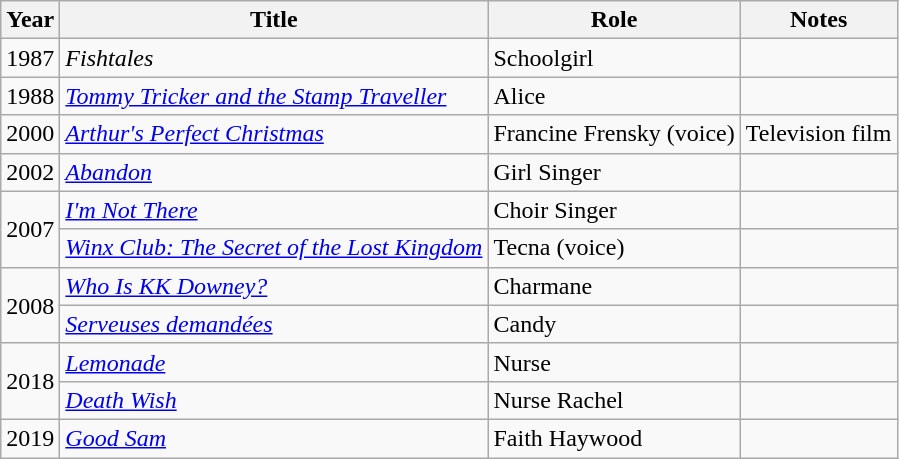<table class="wikitable sortable">
<tr>
<th>Year</th>
<th>Title</th>
<th>Role</th>
<th class="unsortable">Notes</th>
</tr>
<tr>
<td>1987</td>
<td><em>Fishtales</em></td>
<td>Schoolgirl</td>
<td></td>
</tr>
<tr>
<td>1988</td>
<td><em><a href='#'>Tommy Tricker and the Stamp Traveller</a></em></td>
<td>Alice</td>
<td></td>
</tr>
<tr>
<td>2000</td>
<td><em><a href='#'>Arthur's Perfect Christmas</a></em></td>
<td>Francine Frensky (voice)</td>
<td>Television film</td>
</tr>
<tr>
<td>2002</td>
<td><em><a href='#'>Abandon</a></em></td>
<td>Girl Singer</td>
<td></td>
</tr>
<tr>
<td rowspan="2">2007</td>
<td><em><a href='#'>I'm Not There</a></em></td>
<td>Choir Singer</td>
<td></td>
</tr>
<tr>
<td><em><a href='#'>Winx Club: The Secret of the Lost Kingdom</a></em></td>
<td>Tecna (voice)</td>
<td></td>
</tr>
<tr>
<td rowspan="2">2008</td>
<td><em><a href='#'>Who Is KK Downey?</a></em></td>
<td>Charmane</td>
<td></td>
</tr>
<tr>
<td><em><a href='#'>Serveuses demandées</a></em></td>
<td>Candy</td>
<td></td>
</tr>
<tr>
<td rowspan="2">2018</td>
<td><em><a href='#'>Lemonade</a></em></td>
<td>Nurse</td>
<td></td>
</tr>
<tr>
<td><em><a href='#'>Death Wish</a></em></td>
<td>Nurse Rachel</td>
<td></td>
</tr>
<tr>
<td>2019</td>
<td><em><a href='#'>Good Sam</a></em></td>
<td>Faith Haywood</td>
<td></td>
</tr>
</table>
